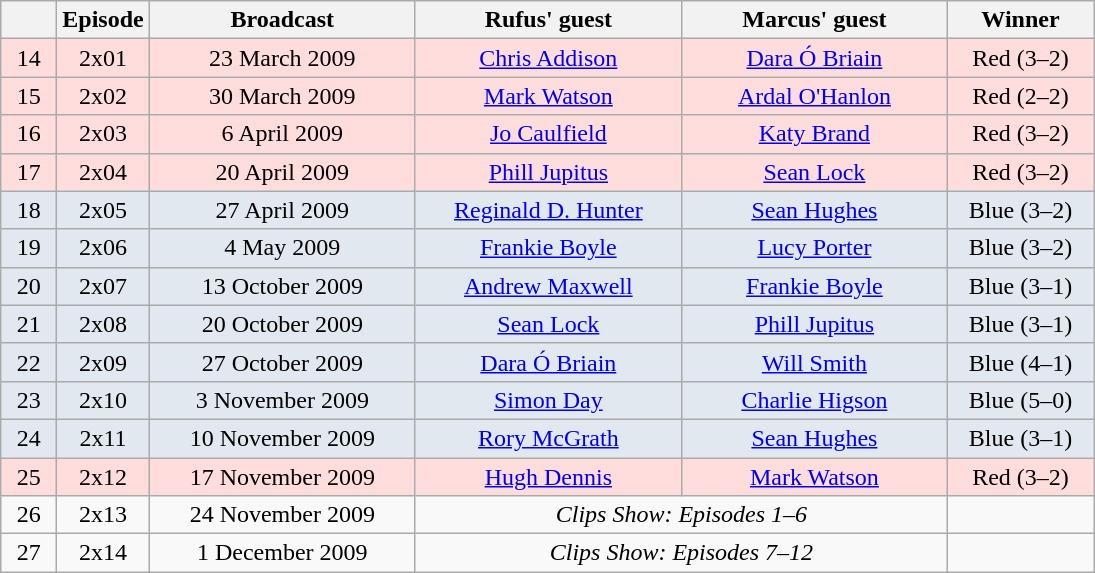<table class="wikitable" style="text-align:center;">
<tr>
<th width=30px></th>
<th width=50px>Episode</th>
<th width=170px>Broadcast</th>
<th width=170px>Rufus' guest</th>
<th width=170px>Marcus' guest</th>
<th width=90px>Winner</th>
</tr>
<tr bgcolor=ffdddd>
<td>14</td>
<td>2x01</td>
<td>23 March 2009</td>
<td><a href='#'>Chris Addison</a></td>
<td><a href='#'>Dara Ó Briain</a></td>
<td>Red (3–2)</td>
</tr>
<tr bgcolor=ffdddd>
<td>15</td>
<td>2x02</td>
<td>30 March 2009</td>
<td><a href='#'>Mark Watson</a></td>
<td><a href='#'>Ardal O'Hanlon</a></td>
<td>Red (2–2)</td>
</tr>
<tr bgcolor=ffdddd>
<td>16</td>
<td>2x03</td>
<td>6 April 2009</td>
<td><a href='#'>Jo Caulfield</a></td>
<td><a href='#'>Katy Brand</a></td>
<td>Red (3–2)</td>
</tr>
<tr bgcolor=ffdddd>
<td>17</td>
<td>2x04</td>
<td>20 April 2009</td>
<td><a href='#'>Phill Jupitus</a></td>
<td><a href='#'>Sean Lock</a></td>
<td>Red (3–2)</td>
</tr>
<tr bgcolor=E1E8EF>
<td>18</td>
<td>2x05</td>
<td>27 April 2009</td>
<td><a href='#'>Reginald D. Hunter</a></td>
<td><a href='#'>Sean Hughes</a></td>
<td>Blue (3–2)</td>
</tr>
<tr bgcolor=E1E8EF>
<td>19</td>
<td>2x06</td>
<td>4 May 2009</td>
<td><a href='#'>Frankie Boyle</a></td>
<td><a href='#'>Lucy Porter</a></td>
<td>Blue (3–2)</td>
</tr>
<tr bgcolor=E1E8EF>
<td>20</td>
<td>2x07</td>
<td>13 October 2009</td>
<td><a href='#'>Andrew Maxwell</a></td>
<td><a href='#'>Frankie Boyle</a></td>
<td>Blue (3–1)</td>
</tr>
<tr bgcolor=E1E8EF>
<td>21</td>
<td>2x08</td>
<td>20 October 2009</td>
<td><a href='#'>Sean Lock</a></td>
<td><a href='#'>Phill Jupitus</a></td>
<td>Blue (3–1)</td>
</tr>
<tr bgcolor=E1E8EF>
<td>22</td>
<td>2x09</td>
<td>27 October 2009</td>
<td><a href='#'>Dara Ó Briain</a></td>
<td><a href='#'>Will Smith</a></td>
<td>Blue (4–1)</td>
</tr>
<tr bgcolor=E1E8EF>
<td>23</td>
<td>2x10</td>
<td>3 November 2009</td>
<td><a href='#'>Simon Day</a></td>
<td><a href='#'>Charlie Higson</a></td>
<td>Blue (5–0)</td>
</tr>
<tr bgcolor=E1E8EF>
<td>24</td>
<td>2x11</td>
<td>10 November 2009</td>
<td><a href='#'>Rory McGrath</a></td>
<td><a href='#'>Sean Hughes</a></td>
<td>Blue (3–1)</td>
</tr>
<tr bgcolor=ffdddd>
<td>25</td>
<td>2x12</td>
<td>17 November 2009</td>
<td><a href='#'>Hugh Dennis</a></td>
<td><a href='#'>Mark Watson</a></td>
<td>Red (3–2)</td>
</tr>
<tr>
<td>26</td>
<td>2x13</td>
<td>24 November 2009</td>
<td colspan=2><em>Clips Show: Episodes 1–6</em></td>
<td></td>
</tr>
<tr>
<td>27</td>
<td>2x14</td>
<td>1 December 2009</td>
<td colspan=2><em>Clips Show: Episodes 7–12</em></td>
<td></td>
</tr>
</table>
